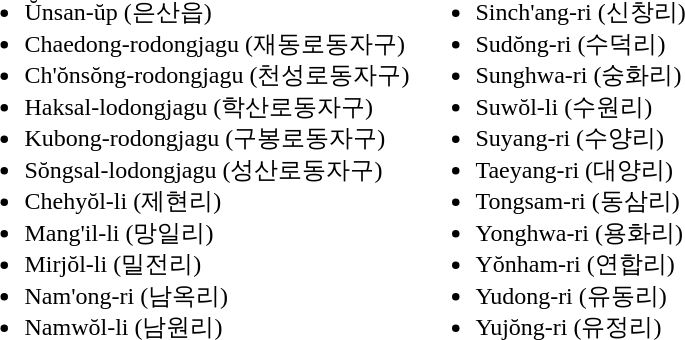<table>
<tr>
<td valign="top"><br><ul><li>Ŭnsan-ŭp (은산읍)</li><li>Chaedong-rodongjagu (재동로동자구)</li><li>Ch'ŏnsŏng-rodongjagu (천성로동자구)</li><li>Haksal-lodongjagu (학산로동자구)</li><li>Kubong-rodongjagu (구봉로동자구)</li><li>Sŏngsal-lodongjagu (성산로동자구)</li><li>Chehyŏl-li (제현리)</li><li>Mang'il-li (망일리)</li><li>Mirjŏl-li (밀전리)</li><li>Nam'ong-ri (남옥리)</li><li>Namwŏl-li (남원리)</li></ul></td>
<td valign="top"><br><ul><li>Sinch'ang-ri (신창리)</li><li>Sudŏng-ri (수덕리)</li><li>Sunghwa-ri (숭화리)</li><li>Suwŏl-li (수원리)</li><li>Suyang-ri (수양리)</li><li>Taeyang-ri (대양리)</li><li>Tongsam-ri (동삼리)</li><li>Yonghwa-ri (용화리)</li><li>Yŏnham-ri (연합리)</li><li>Yudong-ri (유동리)</li><li>Yujŏng-ri (유정리)</li></ul></td>
</tr>
</table>
